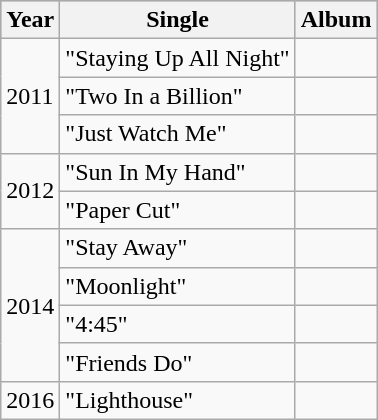<table class="wikitable">
<tr style="background: none repeat scroll 0% 0% rgb(176, 196, 222);">
<th>Year</th>
<th>Single</th>
<th>Album</th>
</tr>
<tr>
<td rowspan="3">2011</td>
<td>"Staying Up All Night"</td>
<td></td>
</tr>
<tr>
<td>"Two In a Billion"</td>
<td></td>
</tr>
<tr>
<td>"Just Watch Me"</td>
<td></td>
</tr>
<tr>
<td rowspan="2">2012</td>
<td>"Sun In My Hand"</td>
<td></td>
</tr>
<tr>
<td>"Paper Cut"</td>
<td></td>
</tr>
<tr>
<td rowspan="4">2014</td>
<td>"Stay Away"</td>
<td></td>
</tr>
<tr>
<td>"Moonlight"</td>
<td></td>
</tr>
<tr>
<td>"4:45"</td>
<td></td>
</tr>
<tr>
<td>"Friends Do"</td>
<td></td>
</tr>
<tr>
<td>2016</td>
<td>"Lighthouse"</td>
<td></td>
</tr>
</table>
